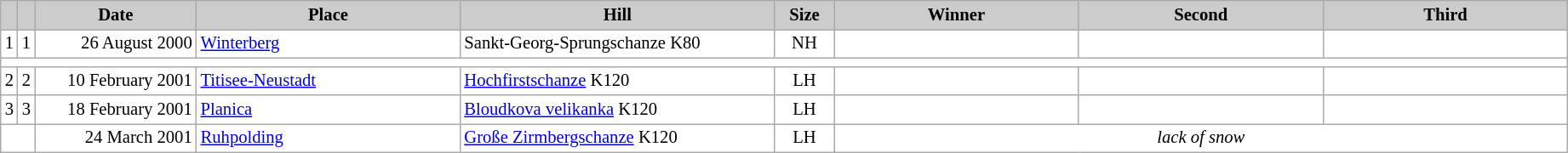<table class="wikitable plainrowheaders" style="background:#fff; font-size:86%; line-height:16px; border:grey solid 1px; border-collapse:collapse;">
<tr style="background:#ccc; text-align:center;">
<th scope="col" style="background:#ccc; width=20 px;"></th>
<th scope="col" style="background:#ccc; width=30 px;"></th>
<th scope="col" style="background:#ccc; width:120px;">Date</th>
<th scope="col" style="background:#ccc; width:200px;">Place</th>
<th scope="col" style="background:#ccc; width:240px;">Hill</th>
<th scope="col" style="background:#ccc; width:40px;">Size</th>
<th scope="col" style="background:#ccc; width:185px;">Winner</th>
<th scope="col" style="background:#ccc; width:185px;">Second</th>
<th scope="col" style="background:#ccc; width:185px;">Third</th>
</tr>
<tr>
<td align=center>1</td>
<td align=center>1</td>
<td align=right>26 August 2000</td>
<td> <a href='#'>Winterberg</a></td>
<td>Sankt-Georg-Sprungschanze K80</td>
<td align=center>NH</td>
<td></td>
<td></td>
<td></td>
</tr>
<tr>
<td colspan=9></td>
</tr>
<tr>
<td align=center>2</td>
<td align=center>2</td>
<td align=right>10 February 2001</td>
<td> <a href='#'>Titisee-Neustadt</a></td>
<td><a href='#'>Hochfirstschanze</a> K120</td>
<td align=center>LH</td>
<td></td>
<td></td>
<td></td>
</tr>
<tr>
<td align=center>3</td>
<td align=center>3</td>
<td align=right>18 February 2001</td>
<td> <a href='#'>Planica</a></td>
<td><a href='#'>Bloudkova velikanka</a> K120</td>
<td align=center>LH</td>
<td></td>
<td></td>
<td></td>
</tr>
<tr>
<td colspan=2></td>
<td align=right>24 March 2001</td>
<td> <a href='#'>Ruhpolding</a></td>
<td><a href='#'>Große Zirmbergschanze</a> K120</td>
<td align=center>LH</td>
<td colspan=3 rowspan=2 align=center><em>lack of snow</em></td>
</tr>
</table>
